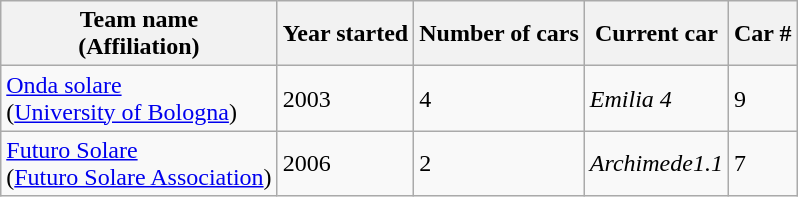<table class="wikitable">
<tr ">
<th><strong>Team name<br>(Affiliation)</strong></th>
<th><strong>Year started</strong></th>
<th><strong>Number of cars</strong></th>
<th><strong>Current car</strong></th>
<th><strong>Car #</strong></th>
</tr>
<tr>
<td><a href='#'>Onda solare</a><br>(<a href='#'>University of Bologna</a>)</td>
<td>2003</td>
<td>4</td>
<td><em>Emilia 4</em></td>
<td>9</td>
</tr>
<tr>
<td><a href='#'>Futuro Solare</a><br>(<a href='#'>Futuro Solare Association</a>)</td>
<td>2006</td>
<td>2</td>
<td><em>Archimede1.1 </em></td>
<td>7</td>
</tr>
</table>
